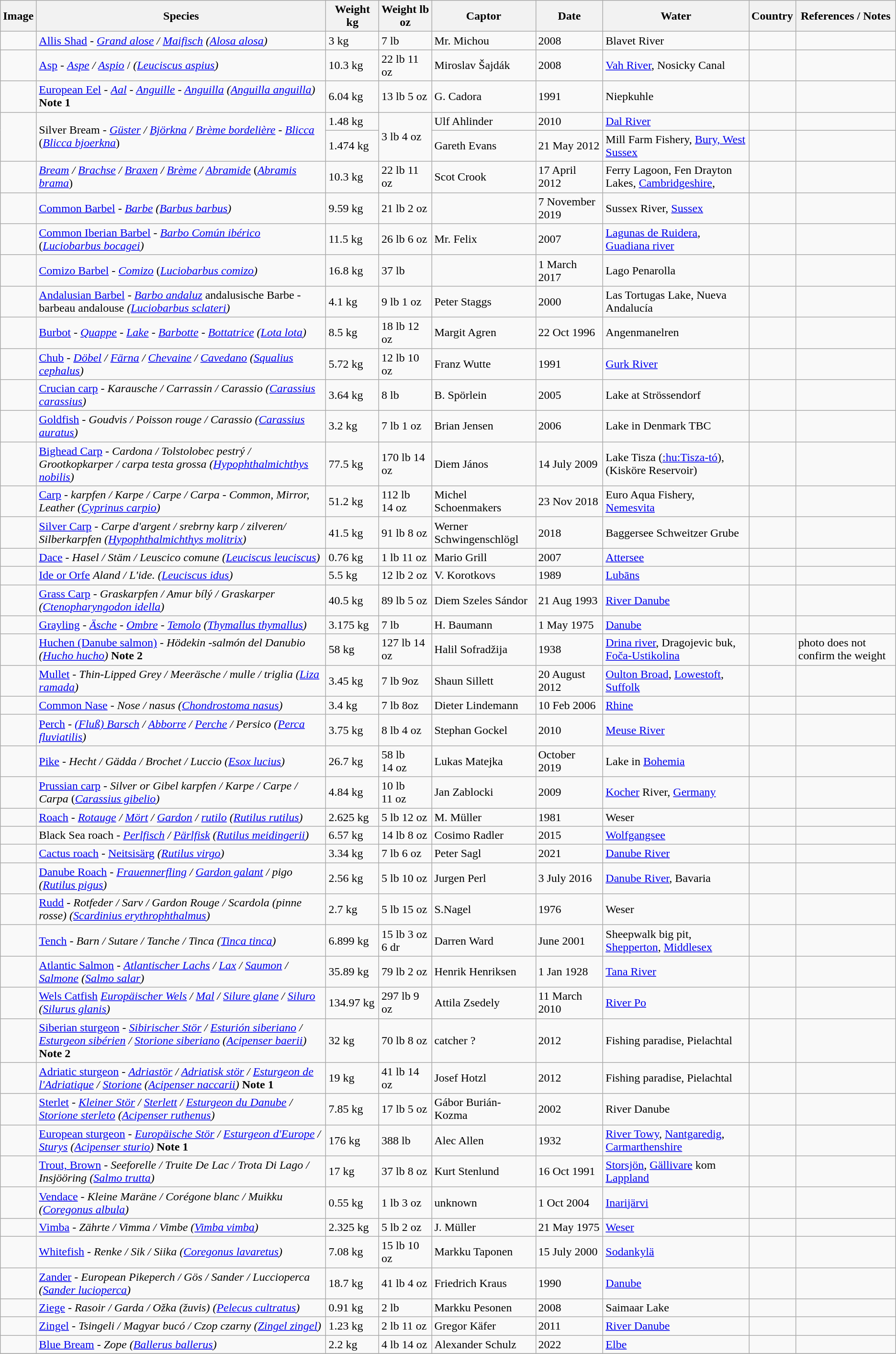<table class="wikitable" border="1">
<tr>
<th>Image</th>
<th>Species</th>
<th>Weight kg</th>
<th>Weight lb oz</th>
<th>Captor</th>
<th>Date</th>
<th>Water</th>
<th>Country</th>
<th>References / Notes</th>
</tr>
<tr>
<td></td>
<td><a href='#'>Allis Shad</a> - <em><a href='#'>Grand alose</a> / <a href='#'>Maifisch</a></em>  <em>(<a href='#'>Alosa alosa</a>)</em></td>
<td>3 kg</td>
<td>7 lb</td>
<td>Mr. Michou</td>
<td>2008</td>
<td>Blavet River</td>
<td></td>
<td></td>
</tr>
<tr>
<td></td>
<td><a href='#'>Asp</a> - <em><a href='#'>Aspe</a> / <a href='#'>Aspio</a></em> / <em>(<a href='#'>Leuciscus aspius</a>)</em></td>
<td>10.3 kg</td>
<td>22 lb 11 oz</td>
<td>Miroslav Šajdák</td>
<td>2008</td>
<td><a href='#'>Vah River</a>, Nosicky Canal</td>
<td></td>
<td></td>
</tr>
<tr>
<td></td>
<td><a href='#'>European Eel</a>  - <em><a href='#'>Aal</a> - <a href='#'>Anguille</a> - <a href='#'>Anguilla</a></em>  <em>(<a href='#'>Anguilla anguilla</a>)</em>    <strong>Note 1</strong></td>
<td>6.04 kg</td>
<td>13 lb 5 oz</td>
<td>G. Cadora</td>
<td>1991</td>
<td>Niepkuhle</td>
<td></td>
<td></td>
</tr>
<tr>
<td rowspan=2></td>
<td rowspan=2>Silver Bream - <em><a href='#'>Güster</a> / <a href='#'>Björkna</a> / <a href='#'>Brème bordelière</a> - <a href='#'>Blicca</a></em> (<em><a href='#'>Blicca bjoerkna</a></em>)</td>
<td>1.48 kg</td>
<td rowspan=2>3 lb 4 oz</td>
<td>Ulf Ahlinder</td>
<td>2010</td>
<td><a href='#'>Dal River</a></td>
<td></td>
<td></td>
</tr>
<tr>
<td>1.474 kg</td>
<td>Gareth Evans</td>
<td>21 May 2012</td>
<td>Mill Farm Fishery, <a href='#'>Bury, West Sussex</a></td>
<td></td>
<td></td>
</tr>
<tr>
<td></td>
<td><em><a href='#'>Bream</a> / <a href='#'>Brachse</a> / <a href='#'>Braxen</a> / <a href='#'>Brème</a> / <a href='#'>Abramide</a></em>  (<em><a href='#'>Abramis brama</a></em>)</td>
<td>10.3 kg</td>
<td>22 lb 11 oz</td>
<td>Scot Crook</td>
<td>17 April 2012</td>
<td>Ferry Lagoon, Fen Drayton Lakes, <a href='#'>Cambridgeshire</a>,</td>
<td></td>
<td></td>
</tr>
<tr>
<td></td>
<td><a href='#'>Common Barbel</a> - <em><a href='#'>Barbe</a></em> <em>(<a href='#'>Barbus barbus</a>)</em></td>
<td>9.59 kg</td>
<td>21 lb 2 oz</td>
<td></td>
<td>7 November 2019</td>
<td>Sussex River, <a href='#'>Sussex</a></td>
<td></td>
<td></td>
</tr>
<tr>
<td></td>
<td><a href='#'>Common Iberian Barbel</a> - <em><a href='#'>Barbo Común ibérico</a></em> (<em><a href='#'>Luciobarbus bocagei</a>)</em></td>
<td>11.5 kg</td>
<td>26 lb 6 oz</td>
<td>Mr. Felix</td>
<td>2007</td>
<td><a href='#'>Lagunas de Ruidera</a>, <a href='#'>Guadiana river</a></td>
<td></td>
<td></td>
</tr>
<tr>
<td></td>
<td><a href='#'>Comizo Barbel</a> - <em><a href='#'>Comizo</a></em> (<em><a href='#'>Luciobarbus comizo</a>)</em></td>
<td>16.8 kg</td>
<td>37 lb</td>
<td></td>
<td>1 March 2017</td>
<td>Lago Penarolla</td>
<td></td>
<td></td>
</tr>
<tr>
<td></td>
<td><a href='#'>Andalusian Barbel</a> - <em><a href='#'>Barbo andaluz</a></em> andalusische Barbe - barbeau andalouse  <em>(<a href='#'>Luciobarbus sclateri</a>)</em></td>
<td>4.1 kg</td>
<td>9 lb 1 oz</td>
<td>Peter Staggs </td>
<td>2000</td>
<td>Las Tortugas Lake, Nueva Andalucía</td>
<td></td>
<td></td>
</tr>
<tr>
<td></td>
<td><a href='#'>Burbot</a> - <em> <a href='#'>Quappe</a> - <a href='#'>Lake</a> - <a href='#'>Barbotte</a> - <a href='#'>Bottatrice</a></em>  <em>(<a href='#'>Lota lota</a>)</em></td>
<td>8.5 kg</td>
<td>18 lb 12 oz</td>
<td>Margit Agren</td>
<td>22 Oct 1996</td>
<td>Angenmanelren</td>
<td></td>
<td></td>
</tr>
<tr>
<td></td>
<td><a href='#'>Chub</a>  - <em><a href='#'>Döbel</a> / <a href='#'>Färna</a> / <a href='#'>Chevaine</a> /  <a href='#'>Cavedano</a></em> <em>(<a href='#'>Squalius cephalus</a>)</em></td>
<td>5.72 kg</td>
<td>12 lb 10 oz</td>
<td>Franz Wutte</td>
<td>1991</td>
<td><a href='#'>Gurk River</a></td>
<td></td>
<td></td>
</tr>
<tr>
<td></td>
<td><a href='#'>Crucian carp</a>  - <em>Karausche / Carrassin / Carassio</em>  <em>(<a href='#'>Carassius carassius</a>)</em></td>
<td>3.64 kg</td>
<td>8 lb</td>
<td>B. Spörlein</td>
<td>2005</td>
<td>Lake at Strössendorf</td>
<td></td>
<td></td>
</tr>
<tr>
<td></td>
<td><a href='#'>Goldfish</a>  - <em>Goudvis / Poisson rouge / Carassio</em>  <em>(<a href='#'>Carassius auratus</a>)</em></td>
<td>3.2 kg</td>
<td>7 lb 1 oz</td>
<td>Brian Jensen</td>
<td>2006</td>
<td>Lake in Denmark TBC</td>
<td></td>
<td></td>
</tr>
<tr>
<td></td>
<td><a href='#'>Bighead Carp</a> - <em>Cardona / Tolstolobec pestrý / Grootkopkarper / carpa testa grossa</em> <em>(<a href='#'>Hypophthalmichthys nobilis</a>)</em></td>
<td>77.5 kg</td>
<td>170 lb 14 oz</td>
<td>Diem János</td>
<td>14 July 2009</td>
<td>Lake Tisza (<a href='#'>:hu:Tisza-tó</a>), (Kisköre Reservoir)</td>
<td></td>
<td></td>
</tr>
<tr>
<td></td>
<td><a href='#'>Carp</a>  - <em>karpfen / Karpe / Carpe / Carpa - Common, Mirror, Leather</em> <em>(<a href='#'>Cyprinus carpio</a>)</em></td>
<td>51.2 kg</td>
<td>112 lb 14 oz</td>
<td>Michel Schoenmakers </td>
<td>23 Nov 2018</td>
<td>Euro Aqua Fishery, <a href='#'>Nemesvita</a></td>
<td></td>
<td></td>
</tr>
<tr>
<td></td>
<td><a href='#'>Silver Carp</a> - <em>Carpe d'argent / srebrny karp / zilveren/ Silberkarpfen</em> <em>(<a href='#'>Hypophthalmichthys molitrix</a>)</em></td>
<td>41.5 kg</td>
<td>91 lb 8 oz</td>
<td>Werner Schwingenschlögl</td>
<td>2018</td>
<td>Baggersee Schweitzer Grube</td>
<td></td>
<td></td>
</tr>
<tr>
<td></td>
<td><a href='#'>Dace</a> - <em>Hasel / Stäm / Leuscico comune</em> <em>(<a href='#'>Leuciscus leuciscus</a>)</em></td>
<td>0.76 kg</td>
<td>1 lb 11 oz</td>
<td>Mario Grill</td>
<td>2007</td>
<td><a href='#'>Attersee</a></td>
<td></td>
<td></td>
</tr>
<tr>
<td></td>
<td><a href='#'>Ide or Orfe</a> <em> Aland / L'ide.</em> <em>(<a href='#'>Leuciscus idus</a>)</em></td>
<td>5.5 kg</td>
<td>12 lb 2 oz</td>
<td>V. Korotkovs</td>
<td>1989</td>
<td><a href='#'>Lubāns</a></td>
<td></td>
<td></td>
</tr>
<tr>
<td></td>
<td><a href='#'>Grass Carp</a> - <em>Graskarpfen / Amur bílý / Graskarper</em> <em>(<a href='#'>Ctenopharyngodon idella</a>)</em></td>
<td>40.5 kg</td>
<td>89 lb 5 oz</td>
<td>Diem Szeles Sándor</td>
<td>21 Aug 1993</td>
<td><a href='#'>River Danube</a></td>
<td></td>
<td></td>
</tr>
<tr>
<td></td>
<td><a href='#'>Grayling</a> - <em><a href='#'>Äsche</a> - <a href='#'>Ombre</a> - <a href='#'>Temolo</a></em> <em>(<a href='#'>Thymallus thymallus</a>)</em></td>
<td>3.175 kg</td>
<td>7 lb</td>
<td>H. Baumann</td>
<td>1 May 1975</td>
<td><a href='#'>Danube</a></td>
<td></td>
<td></td>
</tr>
<tr>
<td></td>
<td><a href='#'>Huchen (Danube salmon)</a>  - <em>Hödekin -salmón del Danubio </em> <em>(<a href='#'>Hucho hucho</a>)</em> <strong>Note 2</strong></td>
<td>58 kg</td>
<td>127 lb 14 oz</td>
<td>Halil Sofradžija</td>
<td>1938</td>
<td><a href='#'>Drina river</a>, Dragojevic buk, <a href='#'>Foča-Ustikolina</a></td>
<td></td>
<td> photo does not confirm the weight</td>
</tr>
<tr>
<td></td>
<td><a href='#'>Mullet</a>  - <em>Thin-Lipped Grey / Meeräsche / mulle / triglia </em> <em>(<a href='#'>Liza ramada</a>)</em></td>
<td>3.45 kg</td>
<td>7 lb 9oz</td>
<td>Shaun Sillett</td>
<td>20 August 2012</td>
<td><a href='#'>Oulton Broad</a>, <a href='#'>Lowestoft</a>, <a href='#'>Suffolk</a></td>
<td></td>
<td></td>
</tr>
<tr>
<td></td>
<td><a href='#'>Common Nase</a> - <em>Nose / nasus </em> <em>(<a href='#'>Chondrostoma nasus</a>)</em></td>
<td>3.4 kg</td>
<td>7 lb 8oz</td>
<td>Dieter Lindemann</td>
<td>10 Feb 2006</td>
<td><a href='#'>Rhine</a></td>
<td></td>
<td></td>
</tr>
<tr>
<td></td>
<td><a href='#'>Perch</a>  - <em><a href='#'>(Fluß) Barsch</a> / <a href='#'>Abborre</a> / <a href='#'>Perche</a> / Persico</em>  <em>(<a href='#'>Perca fluviatilis</a>)</em></td>
<td>3.75 kg</td>
<td>8 lb 4 oz</td>
<td>Stephan Gockel</td>
<td>2010</td>
<td><a href='#'>Meuse River</a></td>
<td></td>
<td></td>
</tr>
<tr>
<td></td>
<td><a href='#'>Pike</a>  - <em> Hecht / Gädda / Brochet / Luccio</em>  <em>(<a href='#'>Esox lucius</a>)</em></td>
<td>26.7 kg</td>
<td>58 lb 14 oz</td>
<td>Lukas Matejka</td>
<td>October 2019</td>
<td>Lake in <a href='#'>Bohemia</a></td>
<td></td>
<td></td>
</tr>
<tr>
<td></td>
<td><a href='#'>Prussian carp</a> - <em>Silver or Gibel karpfen / Karpe / Carpe / Carpa</em> (<em><a href='#'>Carassius gibelio</a>)</em></td>
<td>4.84 kg</td>
<td>10 lb 11 oz</td>
<td>Jan Zablocki</td>
<td>2009</td>
<td><a href='#'>Kocher</a> River, <a href='#'>Germany</a></td>
<td></td>
<td></td>
</tr>
<tr>
<td></td>
<td><a href='#'>Roach</a> - <em><a href='#'>Rotauge</a> / <a href='#'>Mört</a>  / <a href='#'>Gardon</a> / <a href='#'>rutilo</a></em> <em>(<a href='#'>Rutilus rutilus</a>)</em></td>
<td>2.625 kg</td>
<td>5 lb 12 oz</td>
<td>M. Müller</td>
<td>1981</td>
<td>Weser</td>
<td></td>
<td></td>
</tr>
<tr>
<td></td>
<td>Black Sea roach - <em><a href='#'>Perlfisch</a> / <a href='#'>Pärlfisk</a></em> <em>(<a href='#'>Rutilus meidingerii</a>)</em></td>
<td>6.57 kg</td>
<td>14 lb 8 oz</td>
<td>Cosimo Radler</td>
<td>2015</td>
<td><a href='#'>Wolfgangsee</a></td>
<td></td>
<td></td>
</tr>
<tr>
<td></td>
<td><a href='#'>Cactus roach</a> - <a href='#'>Neitsisärg</a> <em>(<a href='#'>Rutilus virgo</a>)</em></td>
<td>3.34 kg</td>
<td>7 lb 6 oz</td>
<td>Peter Sagl</td>
<td>2021</td>
<td><a href='#'>Danube River</a></td>
<td></td>
<td></td>
</tr>
<tr>
<td></td>
<td><a href='#'>Danube Roach</a> - <em><a href='#'>Frauennerfling</a> / <a href='#'>Gardon galant</a> / pigo</em> <em>(<a href='#'>Rutilus pigus</a>)</em></td>
<td>2.56 kg</td>
<td>5 lb 10 oz</td>
<td>Jurgen Perl</td>
<td>3 July 2016</td>
<td><a href='#'>Danube River</a>, Bavaria</td>
<td></td>
<td></td>
</tr>
<tr>
<td></td>
<td><a href='#'>Rudd</a>  - <em>Rotfeder / Sarv / Gardon Rouge / Scardola (pinne rosse)</em> <em>(<a href='#'>Scardinius erythrophthalmus</a>)</em></td>
<td>2.7 kg</td>
<td>5 lb 15 oz</td>
<td>S.Nagel</td>
<td>1976</td>
<td>Weser</td>
<td></td>
<td></td>
</tr>
<tr>
<td></td>
<td><a href='#'>Tench</a>  - <em>Barn / Sutare / Tanche / Tinca</em>  <em>(<a href='#'>Tinca tinca</a>)</em></td>
<td>6.899 kg</td>
<td>15 lb 3 oz 6 dr</td>
<td>Darren Ward</td>
<td>June 2001</td>
<td>Sheepwalk big pit, <a href='#'>Shepperton</a>, <a href='#'>Middlesex</a></td>
<td></td>
<td></td>
</tr>
<tr>
<td></td>
<td><a href='#'>Atlantic Salmon</a>  - <em><a href='#'>Atlantischer Lachs</a> / <a href='#'>Lax</a> / <a href='#'>Saumon</a> / <a href='#'>Salmone</a></em> <em>(<a href='#'>Salmo salar</a>)</em></td>
<td>35.89 kg</td>
<td>79 lb 2 oz</td>
<td>Henrik Henriksen</td>
<td>1 Jan 1928</td>
<td><a href='#'>Tana River</a></td>
<td></td>
<td></td>
</tr>
<tr>
<td></td>
<td><a href='#'>Wels Catfish</a> <em><a href='#'>Europäischer Wels</a> / <a href='#'>Mal</a> / <a href='#'>Silure glane</a> / <a href='#'>Siluro</a></em>  <em>(<a href='#'>Silurus glanis</a>)</em></td>
<td>134.97 kg</td>
<td>297 lb 9 oz</td>
<td>Attila Zsedely </td>
<td>11 March 2010</td>
<td><a href='#'>River Po</a></td>
<td></td>
<td><br></td>
</tr>
<tr>
<td></td>
<td><a href='#'>Siberian sturgeon</a>  - <em><a href='#'>Sibirischer Stör</a> / <a href='#'>Esturión siberiano</a> / <a href='#'>Esturgeon sibérien</a> / <a href='#'>Storione siberiano</a></em>  <em>(<a href='#'>Acipenser baerii</a>)</em>  <strong>Note 2</strong></td>
<td>32 kg</td>
<td>70 lb 8 oz</td>
<td>catcher ?</td>
<td>2012</td>
<td>Fishing paradise, Pielachtal</td>
<td></td>
<td></td>
</tr>
<tr>
<td></td>
<td><a href='#'>Adriatic sturgeon</a>  - <em><a href='#'>Adriastör</a> / <a href='#'>Adriatisk stör</a> / <a href='#'>Esturgeon de l'Adriatique</a> / <a href='#'>Storione</a></em>  <em>(<a href='#'>Acipenser naccarii</a>)</em>  <strong>Note 1</strong></td>
<td>19 kg</td>
<td>41 lb 14 oz</td>
<td>Josef Hotzl</td>
<td>2012</td>
<td>Fishing paradise, Pielachtal</td>
<td></td>
<td></td>
</tr>
<tr>
<td></td>
<td><a href='#'>Sterlet</a>  - <em><a href='#'>Kleiner Stör</a> / <a href='#'>Sterlett</a> / <a href='#'>Esturgeon du Danube</a> / <a href='#'>Storione sterleto</a></em>  <em>(<a href='#'>Acipenser ruthenus</a>)</em></td>
<td>7.85 kg</td>
<td>17 lb 5 oz</td>
<td>Gábor Burián-Kozma</td>
<td>2002</td>
<td>River Danube</td>
<td></td>
<td></td>
</tr>
<tr>
<td></td>
<td><a href='#'>European sturgeon</a>  - <em><a href='#'>Europäische Stör</a> / <a href='#'>Esturgeon d'Europe</a> / <a href='#'>Sturys</a></em>  <em>(<a href='#'>Acipenser sturio</a>)</em>  <strong>Note 1</strong></td>
<td>176 kg</td>
<td>388 lb</td>
<td>Alec Allen</td>
<td>1932</td>
<td><a href='#'>River Towy</a>, <a href='#'>Nantgaredig</a>, <a href='#'>Carmarthenshire</a></td>
<td></td>
<td><br></td>
</tr>
<tr>
<td></td>
<td><a href='#'>Trout, Brown</a> -  <em>Seeforelle / Truite De Lac / Trota Di Lago / Insjööring</em>  <em>(<a href='#'>Salmo trutta</a>)</em></td>
<td>17 kg</td>
<td>37 lb 8 oz</td>
<td>Kurt Stenlund</td>
<td>16 Oct 1991</td>
<td><a href='#'>Storsjön</a>, <a href='#'>Gällivare</a> kom <a href='#'>Lappland</a></td>
<td></td>
<td></td>
</tr>
<tr>
<td></td>
<td><a href='#'>Vendace</a>  - <em>Kleine Maräne / Corégone blanc / Muikku</em> <em>(<a href='#'>Coregonus albula</a>)</em></td>
<td>0.55 kg</td>
<td>1 lb 3 oz</td>
<td>unknown</td>
<td>1 Oct 2004</td>
<td><a href='#'>Inarijärvi</a></td>
<td></td>
<td></td>
</tr>
<tr>
<td></td>
<td><a href='#'>Vimba</a>  - <em>Zährte / Vimma / Vimbe</em> <em>(<a href='#'>Vimba vimba</a>)</em></td>
<td>2.325 kg</td>
<td>5 lb 2 oz</td>
<td>J. Müller</td>
<td>21 May 1975</td>
<td><a href='#'>Weser</a></td>
<td></td>
<td></td>
</tr>
<tr>
<td></td>
<td><a href='#'>Whitefish</a>  - <em>Renke  / Sik / Siika</em> <em>(<a href='#'>Coregonus lavaretus</a>)</em></td>
<td>7.08 kg</td>
<td>15 lb 10 oz</td>
<td>Markku Taponen</td>
<td>15 July 2000</td>
<td><a href='#'>Sodankylä</a></td>
<td></td>
<td></td>
</tr>
<tr>
<td></td>
<td><a href='#'>Zander</a>  - <em>European Pikeperch / Gös / Sander / Luccioperca</em>  <em>(<a href='#'>Sander lucioperca</a>)</em></td>
<td>18.7 kg</td>
<td>41 lb 4 oz</td>
<td>Friedrich Kraus</td>
<td>1990</td>
<td><a href='#'>Danube</a></td>
<td></td>
<td></td>
</tr>
<tr>
<td></td>
<td><a href='#'>Ziege</a> - <em>Rasoir / Garda / Ožka (žuvis)</em>  <em>(<a href='#'>Pelecus cultratus</a>)</em></td>
<td>0.91 kg</td>
<td>2 lb</td>
<td>Markku Pesonen</td>
<td>2008</td>
<td>Saimaar Lake</td>
<td></td>
<td></td>
</tr>
<tr>
<td></td>
<td><a href='#'>Zingel</a>  - <em>Tsingeli / Magyar bucó / Czop czarny</em> <em>(<a href='#'>Zingel zingel</a>)</em></td>
<td>1.23 kg</td>
<td>2 lb 11 oz</td>
<td>Gregor Käfer</td>
<td>2011</td>
<td><a href='#'>River Danube</a></td>
<td></td>
<td></td>
</tr>
<tr>
<td></td>
<td><a href='#'>Blue Bream</a>  - <em>Zope</em>  <em>(<a href='#'>Ballerus ballerus</a>)</em></td>
<td>2.2 kg</td>
<td>4 lb 14 oz</td>
<td>Alexander Schulz</td>
<td>2022</td>
<td><a href='#'>Elbe</a></td>
<td></td>
<td></td>
</tr>
<tr>
</tr>
</table>
